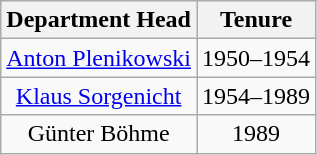<table class="wikitable" style="text-align: center;">
<tr>
<th>Department Head</th>
<th>Tenure</th>
</tr>
<tr>
<td><a href='#'>Anton Plenikowski</a></td>
<td>1950–1954</td>
</tr>
<tr>
<td><a href='#'>Klaus Sorgenicht</a></td>
<td>1954–1989</td>
</tr>
<tr>
<td>Günter Böhme</td>
<td>1989</td>
</tr>
</table>
